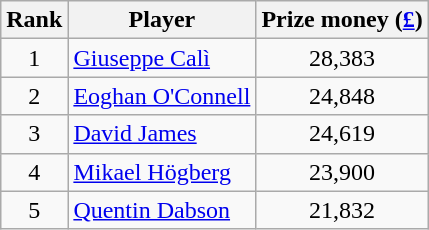<table class="wikitable">
<tr>
<th>Rank</th>
<th>Player</th>
<th>Prize money (<a href='#'>£</a>)</th>
</tr>
<tr>
<td align=center>1</td>
<td> <a href='#'>Giuseppe Calì</a></td>
<td align=center>28,383</td>
</tr>
<tr>
<td align=center>2</td>
<td> <a href='#'>Eoghan O'Connell</a></td>
<td align=center>24,848</td>
</tr>
<tr>
<td align=center>3</td>
<td> <a href='#'>David James</a></td>
<td align=center>24,619</td>
</tr>
<tr>
<td align=center>4</td>
<td> <a href='#'>Mikael Högberg</a></td>
<td align=center>23,900</td>
</tr>
<tr>
<td align=center>5</td>
<td> <a href='#'>Quentin Dabson</a></td>
<td align=center>21,832</td>
</tr>
</table>
